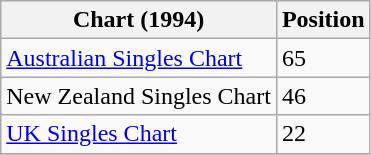<table class="wikitable">
<tr>
<th align="left">Chart (1994)</th>
<th align="left">Position</th>
</tr>
<tr>
<td align="left"><a href='#'>Australian Singles Chart</a></td>
<td align="left">65</td>
</tr>
<tr>
<td align="left">New Zealand Singles Chart</td>
<td align="left">46</td>
</tr>
<tr>
<td align="left"><a href='#'>UK Singles Chart</a></td>
<td align="left">22</td>
</tr>
<tr>
</tr>
</table>
